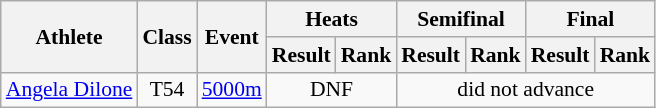<table class=wikitable style="font-size:90%">
<tr>
<th rowspan="2">Athlete</th>
<th rowspan="2">Class</th>
<th rowspan="2">Event</th>
<th colspan="2">Heats</th>
<th colspan="2">Semifinal</th>
<th colspan="2">Final</th>
</tr>
<tr>
<th>Result</th>
<th>Rank</th>
<th>Result</th>
<th>Rank</th>
<th>Result</th>
<th>Rank</th>
</tr>
<tr>
<td><a href='#'>Angela Dilone</a></td>
<td style="text-align:center;">T54</td>
<td><a href='#'>5000m</a></td>
<td style="text-align:center;" colspan="2">DNF</td>
<td style="text-align:center;" colspan="4">did not advance</td>
</tr>
</table>
